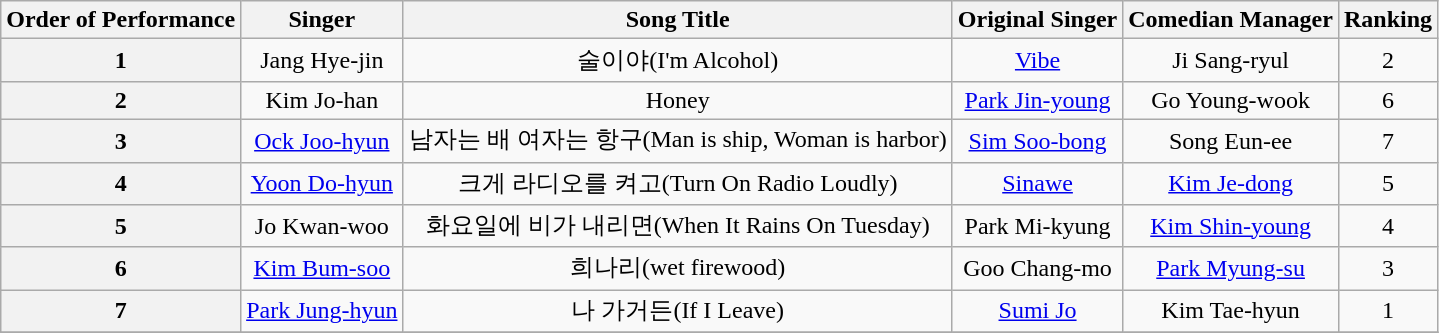<table class="wikitable">
<tr>
<th>Order of Performance</th>
<th>Singer</th>
<th>Song Title</th>
<th>Original Singer</th>
<th>Comedian Manager</th>
<th>Ranking</th>
</tr>
<tr align="center">
<th>1</th>
<td>Jang Hye-jin</td>
<td>술이야(I'm Alcohol)</td>
<td><a href='#'>Vibe</a></td>
<td>Ji Sang-ryul</td>
<td>2</td>
</tr>
<tr align="center">
<th>2</th>
<td>Kim Jo-han</td>
<td>Honey</td>
<td><a href='#'>Park Jin-young</a></td>
<td>Go Young-wook</td>
<td>6</td>
</tr>
<tr align="center">
<th>3</th>
<td><a href='#'>Ock Joo-hyun</a></td>
<td>남자는 배 여자는 항구(Man is ship, Woman is harbor)</td>
<td><a href='#'>Sim Soo-bong</a></td>
<td>Song Eun-ee</td>
<td>7</td>
</tr>
<tr align="center">
<th>4</th>
<td><a href='#'>Yoon Do-hyun</a></td>
<td>크게 라디오를 켜고(Turn On Radio Loudly)</td>
<td><a href='#'>Sinawe</a></td>
<td><a href='#'>Kim Je-dong</a></td>
<td>5</td>
</tr>
<tr align="center">
<th>5</th>
<td>Jo Kwan-woo</td>
<td>화요일에 비가 내리면(When It Rains On Tuesday)</td>
<td>Park Mi-kyung</td>
<td><a href='#'>Kim Shin-young</a></td>
<td>4</td>
</tr>
<tr align="center">
<th>6</th>
<td><a href='#'>Kim Bum-soo</a></td>
<td>희나리(wet firewood)</td>
<td>Goo Chang-mo</td>
<td><a href='#'>Park Myung-su</a></td>
<td>3</td>
</tr>
<tr align="center">
<th>7</th>
<td><a href='#'>Park Jung-hyun</a></td>
<td>나 가거든(If I Leave)</td>
<td><a href='#'>Sumi Jo</a></td>
<td>Kim Tae-hyun</td>
<td>1</td>
</tr>
<tr>
</tr>
</table>
